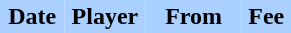<table border="0" cellspacing="0" cellpadding="2">
<tr bgcolor=AAD0FF>
<th width=20%>Date</th>
<th width=25%>Player</th>
<th width=30%>From</th>
<th width=15%>Fee</th>
</tr>
<tr>
<td></td>
<td></td>
<td></td>
</tr>
</table>
